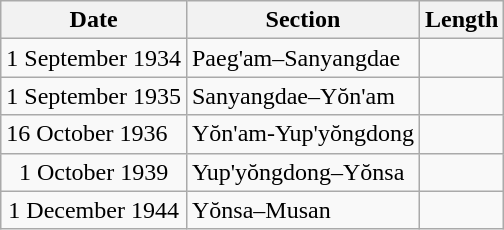<table class="wikitable">
<tr>
<th>Date</th>
<th>Section</th>
<th>Length</th>
</tr>
<tr>
<td>1 September 1934</td>
<td>Paeg'am–Sanyangdae</td>
<td></td>
</tr>
<tr>
<td>1 September 1935</td>
<td>Sanyangdae–Yŏn'am</td>
<td></td>
</tr>
<tr>
<td>16 October 1936</td>
<td>Yŏn'am-Yup'yŏngdong</td>
<td></td>
</tr>
<tr>
<td style="text-align: center;">1 October 1939</td>
<td>Yup'yŏngdong–Yŏnsa</td>
<td></td>
</tr>
<tr>
<td style="text-align: center;">1 December 1944</td>
<td>Yŏnsa–Musan</td>
<td></td>
</tr>
</table>
